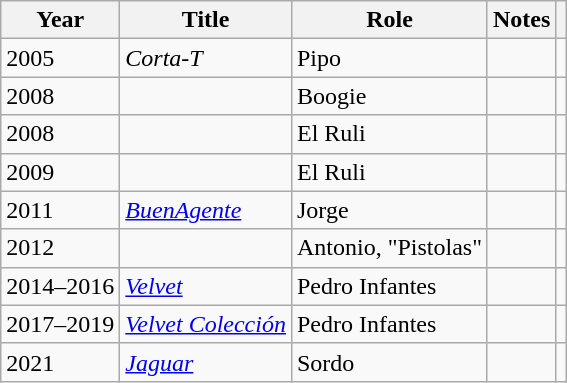<table class="wikitable sortable">
<tr>
<th>Year</th>
<th>Title</th>
<th>Role</th>
<th class="unsortable">Notes</th>
<th class="unsortable"></th>
</tr>
<tr>
<td>2005</td>
<td><em>Corta-T</em></td>
<td>Pipo</td>
<td></td>
<td align = "center"></td>
</tr>
<tr>
<td>2008</td>
<td></td>
<td>Boogie</td>
<td></td>
<td align = "center"></td>
</tr>
<tr>
<td>2008</td>
<td></td>
<td>El Ruli</td>
<td></td>
<td align = "center"></td>
</tr>
<tr>
<td>2009</td>
<td><em></em></td>
<td>El Ruli</td>
<td></td>
<td align = "center"></td>
</tr>
<tr>
<td>2011</td>
<td><em><a href='#'>BuenAgente</a></em></td>
<td>Jorge</td>
<td></td>
<td align = "center"></td>
</tr>
<tr>
<td>2012</td>
<td><em></em></td>
<td>Antonio, "Pistolas"</td>
<td></td>
<td align = "center"></td>
</tr>
<tr>
<td>2014–2016</td>
<td><a href='#'><em>Velvet</em></a></td>
<td>Pedro Infantes</td>
<td></td>
<td align = "center"></td>
</tr>
<tr>
<td>2017–2019</td>
<td><em><a href='#'>Velvet Colección</a></em></td>
<td>Pedro Infantes</td>
<td></td>
<td align = "center"></td>
</tr>
<tr>
<td>2021</td>
<td><a href='#'><em>Jaguar</em></a></td>
<td>Sordo</td>
<td></td>
<td align = "center"></td>
</tr>
</table>
